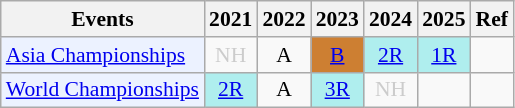<table style='font-size: 90%; text-align:center;' class='wikitable'>
<tr>
<th>Events</th>
<th>2021</th>
<th>2022</th>
<th>2023</th>
<th>2024</th>
<th>2025</th>
<th>Ref</th>
</tr>
<tr>
<td bgcolor="#ECF2FF"; align="left"><a href='#'>Asia Championships</a></td>
<td style=color:#ccc>NH</td>
<td>A</td>
<td bgcolor=CD7F32><a href='#'>B</a></td>
<td bgcolor=AFEEEE><a href='#'>2R</a></td>
<td bgcolor=AFEEEE><a href='#'>1R</a></td>
<td></td>
</tr>
<tr>
<td bgcolor="#ECF2FF"; align="left"><a href='#'>World Championships</a></td>
<td bgcolor=AFEEEE><a href='#'>2R</a></td>
<td>A</td>
<td bgcolor=AFEEEE><a href='#'>3R</a></td>
<td style=color:#ccc>NH</td>
<td></td>
<td></td>
</tr>
</table>
